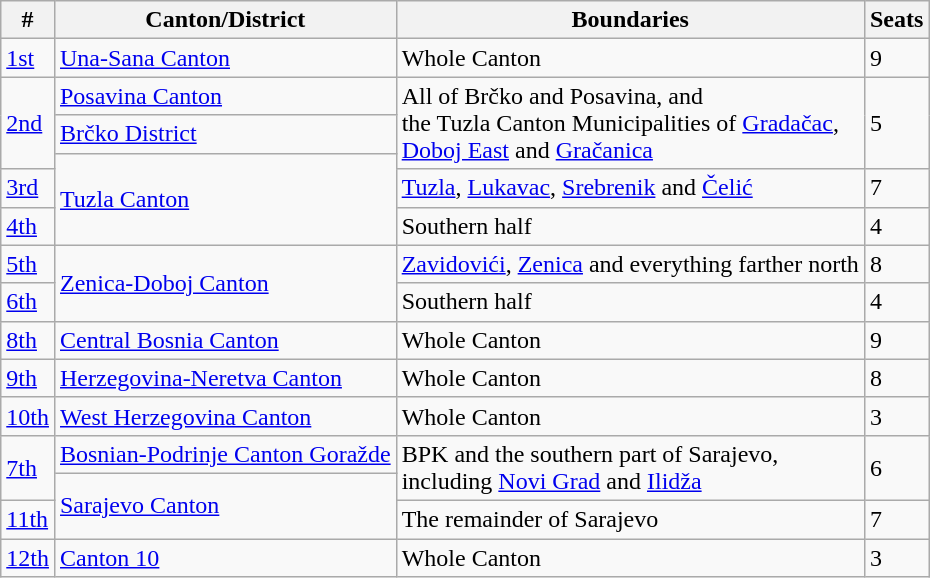<table class="wikitable sortable">
<tr>
<th>#</th>
<th>Canton/District</th>
<th>Boundaries</th>
<th>Seats</th>
</tr>
<tr>
<td><a href='#'>1st</a></td>
<td><a href='#'>Una-Sana Canton</a></td>
<td>Whole Canton</td>
<td>9</td>
</tr>
<tr>
<td rowspan=3><a href='#'>2nd</a></td>
<td><a href='#'>Posavina Canton</a></td>
<td rowspan=3>All of Brčko and Posavina, and<br> the Tuzla Canton Municipalities of <a href='#'>Gradačac</a>,<br> <a href='#'>Doboj East</a> and <a href='#'>Gračanica</a></td>
<td rowspan=3>5</td>
</tr>
<tr>
<td><a href='#'>Brčko District</a></td>
</tr>
<tr>
<td rowspan=3><a href='#'>Tuzla Canton</a></td>
</tr>
<tr>
<td><a href='#'>3rd</a></td>
<td><a href='#'>Tuzla</a>, <a href='#'>Lukavac</a>, <a href='#'>Srebrenik</a> and <a href='#'>Čelić</a></td>
<td>7</td>
</tr>
<tr>
<td><a href='#'>4th</a></td>
<td>Southern half</td>
<td>4</td>
</tr>
<tr>
<td><a href='#'>5th</a></td>
<td rowspan=2><a href='#'>Zenica-Doboj Canton</a></td>
<td><a href='#'>Zavidovići</a>, <a href='#'>Zenica</a> and everything farther north</td>
<td>8</td>
</tr>
<tr>
<td><a href='#'>6th</a></td>
<td>Southern half</td>
<td>4</td>
</tr>
<tr>
<td><a href='#'>8th</a></td>
<td><a href='#'>Central Bosnia Canton</a></td>
<td>Whole Canton</td>
<td>9</td>
</tr>
<tr>
<td><a href='#'>9th</a></td>
<td><a href='#'>Herzegovina-Neretva Canton</a></td>
<td>Whole Canton</td>
<td>8</td>
</tr>
<tr>
<td><a href='#'>10th</a></td>
<td><a href='#'>West Herzegovina Canton</a></td>
<td>Whole Canton</td>
<td>3</td>
</tr>
<tr>
<td rowspan=2><a href='#'>7th</a></td>
<td><a href='#'>Bosnian-Podrinje Canton Goražde</a></td>
<td rowspan=2>BPK and the southern part of Sarajevo,<br> including <a href='#'>Novi Grad</a> and <a href='#'>Ilidža</a></td>
<td rowspan=2>6</td>
</tr>
<tr>
<td rowspan=2><a href='#'>Sarajevo Canton</a></td>
</tr>
<tr>
<td><a href='#'>11th</a></td>
<td>The remainder of Sarajevo</td>
<td>7</td>
</tr>
<tr>
<td><a href='#'>12th</a></td>
<td><a href='#'>Canton 10</a></td>
<td>Whole Canton</td>
<td>3</td>
</tr>
</table>
